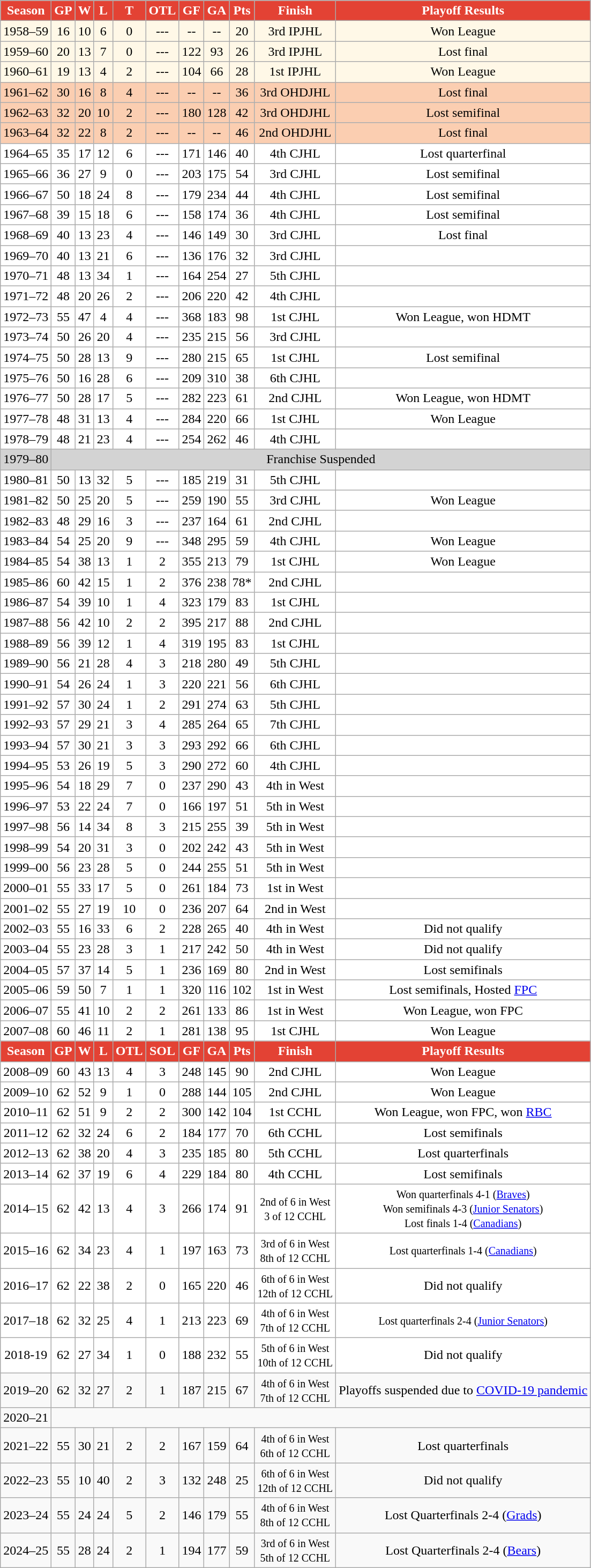<table class="wikitable">
<tr align="center" style="color: #FFFFFF" bgcolor="#E34234">
<td><strong>Season</strong></td>
<td><strong>GP</strong></td>
<td><strong>W</strong></td>
<td><strong>L</strong></td>
<td><strong>T</strong></td>
<td><strong>OTL</strong></td>
<td><strong>GF</strong></td>
<td><strong>GA</strong></td>
<td><strong>Pts</strong></td>
<td><strong>Finish</strong></td>
<td><strong>Playoff Results</strong></td>
</tr>
<tr align="center" bgcolor="#FFF8E7">
<td>1958–59</td>
<td>16</td>
<td>10</td>
<td>6</td>
<td>0</td>
<td>---</td>
<td>--</td>
<td>--</td>
<td>20</td>
<td>3rd IPJHL</td>
<td>Won League</td>
</tr>
<tr align="center" bgcolor="#FFF8E7">
<td>1959–60</td>
<td>20</td>
<td>13</td>
<td>7</td>
<td>0</td>
<td>---</td>
<td>122</td>
<td>93</td>
<td>26</td>
<td>3rd IPJHL</td>
<td>Lost final</td>
</tr>
<tr align="center" bgcolor="#FFF8E7">
<td>1960–61</td>
<td>19</td>
<td>13</td>
<td>4</td>
<td>2</td>
<td>---</td>
<td>104</td>
<td>66</td>
<td>28</td>
<td>1st IPJHL</td>
<td>Won League</td>
</tr>
<tr align="center" bgcolor="#FBCEB1">
<td>1961–62</td>
<td>30</td>
<td>16</td>
<td>8</td>
<td>4</td>
<td>---</td>
<td>--</td>
<td>--</td>
<td>36</td>
<td>3rd OHDJHL</td>
<td>Lost final</td>
</tr>
<tr align="center" bgcolor="#FBCEB1">
<td>1962–63</td>
<td>32</td>
<td>20</td>
<td>10</td>
<td>2</td>
<td>---</td>
<td>180</td>
<td>128</td>
<td>42</td>
<td>3rd OHDJHL</td>
<td>Lost semifinal</td>
</tr>
<tr align="center" bgcolor="#FBCEB1">
<td>1963–64</td>
<td>32</td>
<td>22</td>
<td>8</td>
<td>2</td>
<td>---</td>
<td>--</td>
<td>--</td>
<td>46</td>
<td>2nd OHDJHL</td>
<td>Lost final</td>
</tr>
<tr align="center" bgcolor="#FFFFFF">
<td>1964–65</td>
<td>35</td>
<td>17</td>
<td>12</td>
<td>6</td>
<td>---</td>
<td>171</td>
<td>146</td>
<td>40</td>
<td>4th CJHL</td>
<td>Lost quarterfinal</td>
</tr>
<tr align="center" bgcolor="#FFFFFF">
<td>1965–66</td>
<td>36</td>
<td>27</td>
<td>9</td>
<td>0</td>
<td>---</td>
<td>203</td>
<td>175</td>
<td>54</td>
<td>3rd CJHL</td>
<td>Lost semifinal</td>
</tr>
<tr align="center" bgcolor="#FFFFFF">
<td>1966–67</td>
<td>50</td>
<td>18</td>
<td>24</td>
<td>8</td>
<td>---</td>
<td>179</td>
<td>234</td>
<td>44</td>
<td>4th CJHL</td>
<td>Lost semifinal</td>
</tr>
<tr align="center" bgcolor="#FFFFFF">
<td>1967–68</td>
<td>39</td>
<td>15</td>
<td>18</td>
<td>6</td>
<td>---</td>
<td>158</td>
<td>174</td>
<td>36</td>
<td>4th CJHL</td>
<td>Lost semifinal</td>
</tr>
<tr align="center" bgcolor="#FFFFFF">
<td>1968–69</td>
<td>40</td>
<td>13</td>
<td>23</td>
<td>4</td>
<td>---</td>
<td>146</td>
<td>149</td>
<td>30</td>
<td>3rd CJHL</td>
<td>Lost final</td>
</tr>
<tr align="center" bgcolor="#FFFFFF">
<td>1969–70</td>
<td>40</td>
<td>13</td>
<td>21</td>
<td>6</td>
<td>---</td>
<td>136</td>
<td>176</td>
<td>32</td>
<td>3rd CJHL</td>
<td></td>
</tr>
<tr align="center" bgcolor="#FFFFFF">
<td>1970–71</td>
<td>48</td>
<td>13</td>
<td>34</td>
<td>1</td>
<td>---</td>
<td>164</td>
<td>254</td>
<td>27</td>
<td>5th CJHL</td>
<td></td>
</tr>
<tr align="center" bgcolor="#FFFFFF">
<td>1971–72</td>
<td>48</td>
<td>20</td>
<td>26</td>
<td>2</td>
<td>---</td>
<td>206</td>
<td>220</td>
<td>42</td>
<td>4th CJHL</td>
<td></td>
</tr>
<tr align="center" bgcolor="#FFFFFF">
<td>1972–73</td>
<td>55</td>
<td>47</td>
<td>4</td>
<td>4</td>
<td>---</td>
<td>368</td>
<td>183</td>
<td>98</td>
<td>1st CJHL</td>
<td>Won League, won HDMT</td>
</tr>
<tr align="center" bgcolor="#FFFFFF">
<td>1973–74</td>
<td>50</td>
<td>26</td>
<td>20</td>
<td>4</td>
<td>---</td>
<td>235</td>
<td>215</td>
<td>56</td>
<td>3rd CJHL</td>
<td></td>
</tr>
<tr align="center" bgcolor="#FFFFFF">
<td>1974–75</td>
<td>50</td>
<td>28</td>
<td>13</td>
<td>9</td>
<td>---</td>
<td>280</td>
<td>215</td>
<td>65</td>
<td>1st CJHL</td>
<td>Lost semifinal</td>
</tr>
<tr align="center" bgcolor="#FFFFFF">
<td>1975–76</td>
<td>50</td>
<td>16</td>
<td>28</td>
<td>6</td>
<td>---</td>
<td>209</td>
<td>310</td>
<td>38</td>
<td>6th CJHL</td>
<td></td>
</tr>
<tr align="center" bgcolor="#FFFFFF">
<td>1976–77</td>
<td>50</td>
<td>28</td>
<td>17</td>
<td>5</td>
<td>---</td>
<td>282</td>
<td>223</td>
<td>61</td>
<td>2nd CJHL</td>
<td>Won League, won HDMT</td>
</tr>
<tr align="center" bgcolor="#FFFFFF">
<td>1977–78</td>
<td>48</td>
<td>31</td>
<td>13</td>
<td>4</td>
<td>---</td>
<td>284</td>
<td>220</td>
<td>66</td>
<td>1st CJHL</td>
<td>Won League</td>
</tr>
<tr align="center" bgcolor="#FFFFFF">
<td>1978–79</td>
<td>48</td>
<td>21</td>
<td>23</td>
<td>4</td>
<td>---</td>
<td>254</td>
<td>262</td>
<td>46</td>
<td>4th CJHL</td>
<td></td>
</tr>
<tr align="center" bgcolor="#D3D3D3">
<td>1979–80</td>
<td colspan="11">Franchise Suspended</td>
</tr>
<tr align="center" bgcolor="#FFFFFF">
<td>1980–81</td>
<td>50</td>
<td>13</td>
<td>32</td>
<td>5</td>
<td>---</td>
<td>185</td>
<td>219</td>
<td>31</td>
<td>5th CJHL</td>
<td></td>
</tr>
<tr align="center" bgcolor="#FFFFFF">
<td>1981–82</td>
<td>50</td>
<td>25</td>
<td>20</td>
<td>5</td>
<td>---</td>
<td>259</td>
<td>190</td>
<td>55</td>
<td>3rd CJHL</td>
<td>Won League</td>
</tr>
<tr align="center" bgcolor="#FFFFFF">
<td>1982–83</td>
<td>48</td>
<td>29</td>
<td>16</td>
<td>3</td>
<td>---</td>
<td>237</td>
<td>164</td>
<td>61</td>
<td>2nd CJHL</td>
<td></td>
</tr>
<tr align="center" bgcolor="#FFFFFF">
<td>1983–84</td>
<td>54</td>
<td>25</td>
<td>20</td>
<td>9</td>
<td>---</td>
<td>348</td>
<td>295</td>
<td>59</td>
<td>4th CJHL</td>
<td>Won League</td>
</tr>
<tr align="center" bgcolor="#FFFFFF">
<td>1984–85</td>
<td>54</td>
<td>38</td>
<td>13</td>
<td>1</td>
<td>2</td>
<td>355</td>
<td>213</td>
<td>79</td>
<td>1st CJHL</td>
<td>Won League</td>
</tr>
<tr align="center" bgcolor="#FFFFFF">
<td>1985–86</td>
<td>60</td>
<td>42</td>
<td>15</td>
<td>1</td>
<td>2</td>
<td>376</td>
<td>238</td>
<td>78*</td>
<td>2nd CJHL</td>
<td></td>
</tr>
<tr align="center" bgcolor="#FFFFFF">
<td>1986–87</td>
<td>54</td>
<td>39</td>
<td>10</td>
<td>1</td>
<td>4</td>
<td>323</td>
<td>179</td>
<td>83</td>
<td>1st CJHL</td>
<td></td>
</tr>
<tr align="center" bgcolor="#FFFFFF">
<td>1987–88</td>
<td>56</td>
<td>42</td>
<td>10</td>
<td>2</td>
<td>2</td>
<td>395</td>
<td>217</td>
<td>88</td>
<td>2nd CJHL</td>
<td></td>
</tr>
<tr align="center" bgcolor="#FFFFFF">
<td>1988–89</td>
<td>56</td>
<td>39</td>
<td>12</td>
<td>1</td>
<td>4</td>
<td>319</td>
<td>195</td>
<td>83</td>
<td>1st CJHL</td>
<td></td>
</tr>
<tr align="center" bgcolor="#FFFFFF">
<td>1989–90</td>
<td>56</td>
<td>21</td>
<td>28</td>
<td>4</td>
<td>3</td>
<td>218</td>
<td>280</td>
<td>49</td>
<td>5th CJHL</td>
<td></td>
</tr>
<tr align="center" bgcolor="#FFFFFF">
<td>1990–91</td>
<td>54</td>
<td>26</td>
<td>24</td>
<td>1</td>
<td>3</td>
<td>220</td>
<td>221</td>
<td>56</td>
<td>6th CJHL</td>
<td></td>
</tr>
<tr align="center" bgcolor="#FFFFFF">
<td>1991–92</td>
<td>57</td>
<td>30</td>
<td>24</td>
<td>1</td>
<td>2</td>
<td>291</td>
<td>274</td>
<td>63</td>
<td>5th CJHL</td>
<td></td>
</tr>
<tr align="center" bgcolor="#FFFFFF">
<td>1992–93</td>
<td>57</td>
<td>29</td>
<td>21</td>
<td>3</td>
<td>4</td>
<td>285</td>
<td>264</td>
<td>65</td>
<td>7th CJHL</td>
<td></td>
</tr>
<tr align="center" bgcolor="#FFFFFF">
<td>1993–94</td>
<td>57</td>
<td>30</td>
<td>21</td>
<td>3</td>
<td>3</td>
<td>293</td>
<td>292</td>
<td>66</td>
<td>6th CJHL</td>
<td></td>
</tr>
<tr align="center" bgcolor="#FFFFFF">
<td>1994–95</td>
<td>53</td>
<td>26</td>
<td>19</td>
<td>5</td>
<td>3</td>
<td>290</td>
<td>272</td>
<td>60</td>
<td>4th CJHL</td>
<td></td>
</tr>
<tr align="center" bgcolor="#FFFFFF">
<td>1995–96</td>
<td>54</td>
<td>18</td>
<td>29</td>
<td>7</td>
<td>0</td>
<td>237</td>
<td>290</td>
<td>43</td>
<td>4th in West</td>
<td></td>
</tr>
<tr align="center" bgcolor="#FFFFFF">
<td>1996–97</td>
<td>53</td>
<td>22</td>
<td>24</td>
<td>7</td>
<td>0</td>
<td>166</td>
<td>197</td>
<td>51</td>
<td>5th in West</td>
<td></td>
</tr>
<tr align="center" bgcolor="#FFFFFF">
<td>1997–98</td>
<td>56</td>
<td>14</td>
<td>34</td>
<td>8</td>
<td>3</td>
<td>215</td>
<td>255</td>
<td>39</td>
<td>5th in West</td>
<td></td>
</tr>
<tr align="center" bgcolor="#FFFFFF">
<td>1998–99</td>
<td>54</td>
<td>20</td>
<td>31</td>
<td>3</td>
<td>0</td>
<td>202</td>
<td>242</td>
<td>43</td>
<td>5th in West</td>
<td></td>
</tr>
<tr align="center" bgcolor="#FFFFFF">
<td>1999–00</td>
<td>56</td>
<td>23</td>
<td>28</td>
<td>5</td>
<td>0</td>
<td>244</td>
<td>255</td>
<td>51</td>
<td>5th in West</td>
<td></td>
</tr>
<tr align="center" bgcolor="#FFFFFF">
<td>2000–01</td>
<td>55</td>
<td>33</td>
<td>17</td>
<td>5</td>
<td>0</td>
<td>261</td>
<td>184</td>
<td>73</td>
<td>1st in West</td>
<td></td>
</tr>
<tr align="center" bgcolor="#FFFFFF">
<td>2001–02</td>
<td>55</td>
<td>27</td>
<td>19</td>
<td>10</td>
<td>0</td>
<td>236</td>
<td>207</td>
<td>64</td>
<td>2nd in West</td>
<td></td>
</tr>
<tr align="center" bgcolor="#FFFFFF">
<td>2002–03</td>
<td>55</td>
<td>16</td>
<td>33</td>
<td>6</td>
<td>2</td>
<td>228</td>
<td>265</td>
<td>40</td>
<td>4th in West</td>
<td>Did not qualify</td>
</tr>
<tr align="center" bgcolor="#FFFFFF">
<td>2003–04</td>
<td>55</td>
<td>23</td>
<td>28</td>
<td>3</td>
<td>1</td>
<td>217</td>
<td>242</td>
<td>50</td>
<td>4th in West</td>
<td>Did not qualify</td>
</tr>
<tr align="center" bgcolor="#FFFFFF">
<td>2004–05</td>
<td>57</td>
<td>37</td>
<td>14</td>
<td>5</td>
<td>1</td>
<td>236</td>
<td>169</td>
<td>80</td>
<td>2nd in West</td>
<td>Lost semifinals</td>
</tr>
<tr align="center" bgcolor="#FFFFFF">
<td>2005–06</td>
<td>59</td>
<td>50</td>
<td>7</td>
<td>1</td>
<td>1</td>
<td>320</td>
<td>116</td>
<td>102</td>
<td>1st in West</td>
<td>Lost semifinals, Hosted <a href='#'>FPC</a></td>
</tr>
<tr align="center" bgcolor="#FFFFFF">
<td>2006–07</td>
<td>55</td>
<td>41</td>
<td>10</td>
<td>2</td>
<td>2</td>
<td>261</td>
<td>133</td>
<td>86</td>
<td>1st in West</td>
<td>Won League, won FPC</td>
</tr>
<tr align="center" bgcolor="#FFFFFF">
<td>2007–08</td>
<td>60</td>
<td>46</td>
<td>11</td>
<td>2</td>
<td>1</td>
<td>281</td>
<td>138</td>
<td>95</td>
<td>1st CJHL</td>
<td>Won League</td>
</tr>
<tr align="center" style="color: #FFFFFF" bgcolor="#E34234">
<td><strong>Season</strong></td>
<td><strong>GP</strong></td>
<td><strong>W</strong></td>
<td><strong>L</strong></td>
<td><strong>OTL</strong></td>
<td><strong>SOL</strong></td>
<td><strong>GF</strong></td>
<td><strong>GA</strong></td>
<td><strong>Pts</strong></td>
<td><strong>Finish</strong></td>
<td><strong>Playoff Results</strong></td>
</tr>
<tr align="center" bgcolor="#FFFFFF">
<td>2008–09</td>
<td>60</td>
<td>43</td>
<td>13</td>
<td>4</td>
<td>3</td>
<td>248</td>
<td>145</td>
<td>90</td>
<td>2nd CJHL</td>
<td>Won League</td>
</tr>
<tr align="center" bgcolor="#FFFFFF">
<td>2009–10</td>
<td>62</td>
<td>52</td>
<td>9</td>
<td>1</td>
<td>0</td>
<td>288</td>
<td>144</td>
<td>105</td>
<td>2nd CJHL</td>
<td>Won League</td>
</tr>
<tr align="center" bgcolor="#FFFFFF">
<td>2010–11</td>
<td>62</td>
<td>51</td>
<td>9</td>
<td>2</td>
<td>2</td>
<td>300</td>
<td>142</td>
<td>104</td>
<td>1st CCHL</td>
<td>Won League, won FPC, won <a href='#'>RBC</a></td>
</tr>
<tr align="center" bgcolor="#FFFFFF">
<td>2011–12</td>
<td>62</td>
<td>32</td>
<td>24</td>
<td>6</td>
<td>2</td>
<td>184</td>
<td>177</td>
<td>70</td>
<td>6th CCHL</td>
<td>Lost semifinals</td>
</tr>
<tr align="center" bgcolor="#FFFFFF">
<td>2012–13</td>
<td>62</td>
<td>38</td>
<td>20</td>
<td>4</td>
<td>3</td>
<td>235</td>
<td>185</td>
<td>80</td>
<td>5th CCHL</td>
<td>Lost quarterfinals</td>
</tr>
<tr align="center" bgcolor="#FFFFFF">
<td>2013–14</td>
<td>62</td>
<td>37</td>
<td>19</td>
<td>6</td>
<td>4</td>
<td>229</td>
<td>184</td>
<td>80</td>
<td>4th CCHL</td>
<td>Lost semifinals</td>
</tr>
<tr align="center" bgcolor="#FFFFFF">
<td>2014–15</td>
<td>62</td>
<td>42</td>
<td>13</td>
<td>4</td>
<td>3</td>
<td>266</td>
<td>174</td>
<td>91</td>
<td><small>2nd of 6 in West<br>3 of 12 CCHL </small></td>
<td><small>Won quarterfinals 4-1 (<a href='#'>Braves</a>)<br>Won semifinals 4-3 (<a href='#'>Junior Senators</a>)<br>Lost finals 1-4 (<a href='#'>Canadians</a>)</small></td>
</tr>
<tr align="center" bgcolor="#FFFFFF">
<td>2015–16</td>
<td>62</td>
<td>34</td>
<td>23</td>
<td>4</td>
<td>1</td>
<td>197</td>
<td>163</td>
<td>73</td>
<td><small>3rd of 6 in West<br>8th of 12 CCHL </small></td>
<td><small>Lost quarterfinals 1-4 (<a href='#'>Canadians</a>)</small></td>
</tr>
<tr align="center" bgcolor="#FFFFFF">
<td>2016–17</td>
<td>62</td>
<td>22</td>
<td>38</td>
<td>2</td>
<td>0</td>
<td>165</td>
<td>220</td>
<td>46</td>
<td><small>6th of 6 in West<br>12th of 12 CCHL </small></td>
<td>Did not qualify</td>
</tr>
<tr align="center" bgcolor="#FFFFFF">
<td>2017–18</td>
<td>62</td>
<td>32</td>
<td>25</td>
<td>4</td>
<td>1</td>
<td>213</td>
<td>223</td>
<td>69</td>
<td><small>4th of 6 in West<br>7th of 12 CCHL </small></td>
<td><small>Lost quarterfinals 2-4 (<a href='#'>Junior Senators</a>)</small></td>
</tr>
<tr align="center" bgcolor="#FFFFFF">
<td>2018-19</td>
<td>62</td>
<td>27</td>
<td>34</td>
<td>1</td>
<td>0</td>
<td>188</td>
<td>232</td>
<td>55</td>
<td><small>5th of 6 in West<br>10th of 12 CCHL </small></td>
<td>Did not qualify</td>
</tr>
<tr align="center">
<td>2019–20</td>
<td>62</td>
<td>32</td>
<td>27</td>
<td>2</td>
<td>1</td>
<td>187</td>
<td>215</td>
<td>67</td>
<td><small>4th of 6 in West<br>7th of 12 CCHL </small></td>
<td>Playoffs suspended due to <a href='#'>COVID-19 pandemic</a></td>
</tr>
<tr align="center">
<td>2020–21</td>
</tr>
<tr align="center">
<td>2021–22</td>
<td>55</td>
<td>30</td>
<td>21</td>
<td>2</td>
<td>2</td>
<td>167</td>
<td>159</td>
<td>64</td>
<td><small> 4th of 6 in West<br>6th of 12 CCHL </small></td>
<td>Lost quarterfinals</td>
</tr>
<tr align="center">
<td>2022–23</td>
<td>55</td>
<td>10</td>
<td>40</td>
<td>2</td>
<td>3</td>
<td>132</td>
<td>248</td>
<td>25</td>
<td><small> 6th of 6 in West<br>12th of 12 CCHL </small></td>
<td>Did not qualify</td>
</tr>
<tr align="center">
<td>2023–24</td>
<td>55</td>
<td>24</td>
<td>24</td>
<td>5</td>
<td>2</td>
<td>146</td>
<td>179</td>
<td>55</td>
<td><small> 4th of 6 in West<br> 8th of 12 CCHL</small></td>
<td>Lost Quarterfinals 2-4 (<a href='#'>Grads</a>)</td>
</tr>
<tr align="center">
<td>2024–25</td>
<td>55</td>
<td>28</td>
<td>24</td>
<td>2</td>
<td>1</td>
<td>194</td>
<td>177</td>
<td>59</td>
<td><small> 3rd of 6 in West<br> 5th of 12 CCHL</small></td>
<td>Lost Quarterfinals 2-4 (<a href='#'>Bears</a>)</td>
</tr>
</table>
